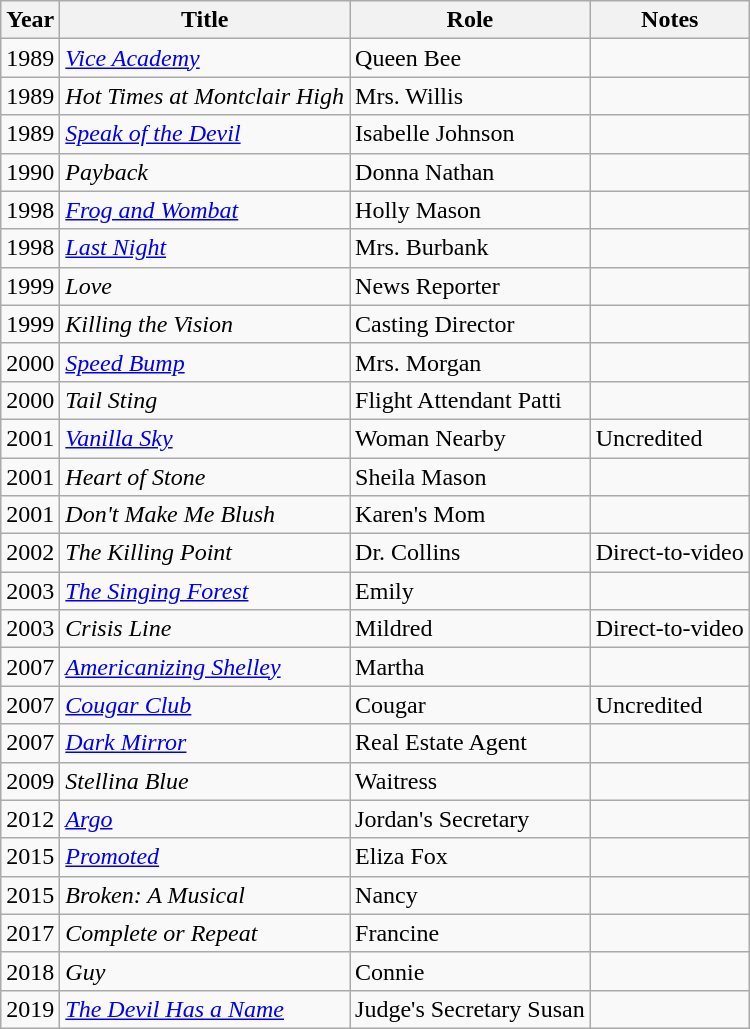<table class="wikitable sortable">
<tr>
<th>Year</th>
<th>Title</th>
<th>Role</th>
<th>Notes</th>
</tr>
<tr>
<td>1989</td>
<td><em><a href='#'>Vice Academy</a></em></td>
<td>Queen Bee</td>
<td></td>
</tr>
<tr>
<td>1989</td>
<td><em>Hot Times at Montclair High</em></td>
<td>Mrs. Willis</td>
<td></td>
</tr>
<tr>
<td>1989</td>
<td><a href='#'><em>Speak of the Devil</em></a></td>
<td>Isabelle Johnson</td>
<td></td>
</tr>
<tr>
<td>1990</td>
<td><em>Payback</em></td>
<td>Donna Nathan</td>
<td></td>
</tr>
<tr>
<td>1998</td>
<td><em><a href='#'>Frog and Wombat</a></em></td>
<td>Holly Mason</td>
<td></td>
</tr>
<tr>
<td>1998</td>
<td><a href='#'><em>Last Night</em></a></td>
<td>Mrs. Burbank</td>
<td></td>
</tr>
<tr>
<td>1999</td>
<td><em>Love</em></td>
<td>News Reporter</td>
<td></td>
</tr>
<tr>
<td>1999</td>
<td><em>Killing the Vision</em></td>
<td>Casting Director</td>
<td></td>
</tr>
<tr>
<td>2000</td>
<td><em><a href='#'>Speed Bump</a></em></td>
<td>Mrs. Morgan</td>
<td></td>
</tr>
<tr>
<td>2000</td>
<td><em>Tail Sting</em></td>
<td>Flight Attendant Patti</td>
<td></td>
</tr>
<tr>
<td>2001</td>
<td><em><a href='#'>Vanilla Sky</a></em></td>
<td>Woman Nearby</td>
<td>Uncredited</td>
</tr>
<tr>
<td>2001</td>
<td><em>Heart of Stone</em></td>
<td>Sheila Mason</td>
<td></td>
</tr>
<tr>
<td>2001</td>
<td><em>Don't Make Me Blush</em></td>
<td>Karen's Mom</td>
<td></td>
</tr>
<tr>
<td>2002</td>
<td><em>The Killing Point</em></td>
<td>Dr. Collins</td>
<td>Direct-to-video</td>
</tr>
<tr>
<td>2003</td>
<td><em><a href='#'>The Singing Forest</a></em></td>
<td>Emily</td>
<td></td>
</tr>
<tr>
<td>2003</td>
<td><em>Crisis Line</em></td>
<td>Mildred</td>
<td>Direct-to-video</td>
</tr>
<tr>
<td>2007</td>
<td><em><a href='#'>Americanizing Shelley</a></em></td>
<td>Martha</td>
<td></td>
</tr>
<tr>
<td>2007</td>
<td><em><a href='#'>Cougar Club</a></em></td>
<td>Cougar</td>
<td>Uncredited</td>
</tr>
<tr>
<td>2007</td>
<td><a href='#'><em>Dark Mirror</em></a></td>
<td>Real Estate Agent</td>
<td></td>
</tr>
<tr>
<td>2009</td>
<td><em>Stellina Blue</em></td>
<td>Waitress</td>
<td></td>
</tr>
<tr>
<td>2012</td>
<td><a href='#'><em>Argo</em></a></td>
<td>Jordan's Secretary</td>
<td></td>
</tr>
<tr>
<td>2015</td>
<td><a href='#'><em>Promoted</em></a></td>
<td>Eliza Fox</td>
<td></td>
</tr>
<tr>
<td>2015</td>
<td><em>Broken: A Musical</em></td>
<td>Nancy</td>
<td></td>
</tr>
<tr>
<td>2017</td>
<td><em>Complete or Repeat</em></td>
<td>Francine</td>
<td></td>
</tr>
<tr>
<td>2018</td>
<td><em>Guy</em></td>
<td>Connie</td>
<td></td>
</tr>
<tr>
<td>2019</td>
<td><em><a href='#'>The Devil Has a Name</a></em></td>
<td>Judge's Secretary Susan</td>
<td></td>
</tr>
</table>
